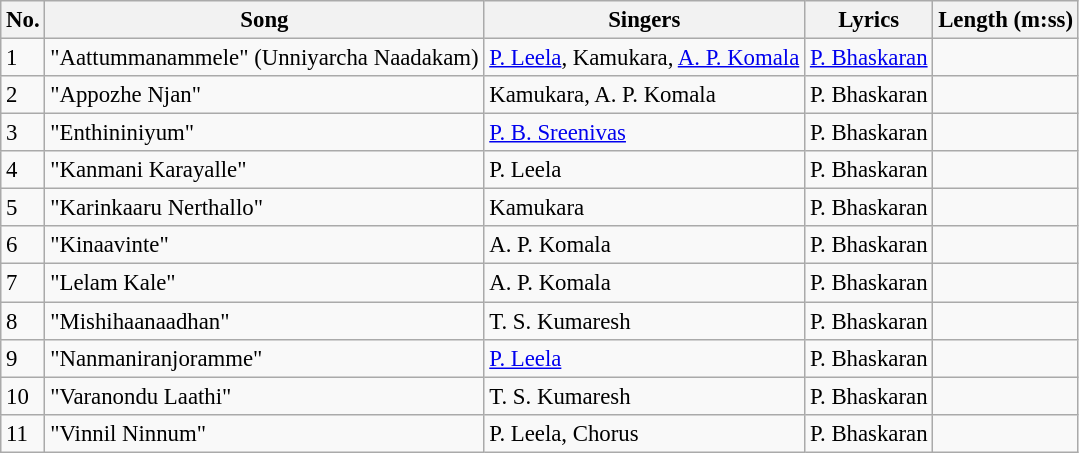<table class="wikitable" style="font-size:95%;">
<tr>
<th>No.</th>
<th>Song</th>
<th>Singers</th>
<th>Lyrics</th>
<th>Length (m:ss)</th>
</tr>
<tr>
<td>1</td>
<td>"Aattummanammele" (Unniyarcha Naadakam)</td>
<td><a href='#'>P. Leela</a>, Kamukara, <a href='#'>A. P. Komala</a></td>
<td><a href='#'>P. Bhaskaran</a></td>
<td></td>
</tr>
<tr>
<td>2</td>
<td>"Appozhe Njan"</td>
<td>Kamukara, A. P. Komala</td>
<td>P. Bhaskaran</td>
<td></td>
</tr>
<tr>
<td>3</td>
<td>"Enthininiyum"</td>
<td><a href='#'>P. B. Sreenivas</a></td>
<td>P. Bhaskaran</td>
<td></td>
</tr>
<tr>
<td>4</td>
<td>"Kanmani Karayalle"</td>
<td>P. Leela</td>
<td>P. Bhaskaran</td>
<td></td>
</tr>
<tr>
<td>5</td>
<td>"Karinkaaru Nerthallo"</td>
<td>Kamukara</td>
<td>P. Bhaskaran</td>
<td></td>
</tr>
<tr>
<td>6</td>
<td>"Kinaavinte"</td>
<td>A. P. Komala</td>
<td>P. Bhaskaran</td>
<td></td>
</tr>
<tr>
<td>7</td>
<td>"Lelam Kale"</td>
<td>A. P. Komala</td>
<td>P. Bhaskaran</td>
<td></td>
</tr>
<tr>
<td>8</td>
<td>"Mishihaanaadhan"</td>
<td>T. S. Kumaresh</td>
<td>P. Bhaskaran</td>
<td></td>
</tr>
<tr>
<td>9</td>
<td>"Nanmaniranjoramme"</td>
<td><a href='#'>P. Leela</a></td>
<td>P. Bhaskaran</td>
<td></td>
</tr>
<tr>
<td>10</td>
<td>"Varanondu Laathi"</td>
<td>T. S. Kumaresh</td>
<td>P. Bhaskaran</td>
<td></td>
</tr>
<tr>
<td>11</td>
<td>"Vinnil Ninnum"</td>
<td>P. Leela, Chorus</td>
<td>P. Bhaskaran</td>
<td></td>
</tr>
</table>
